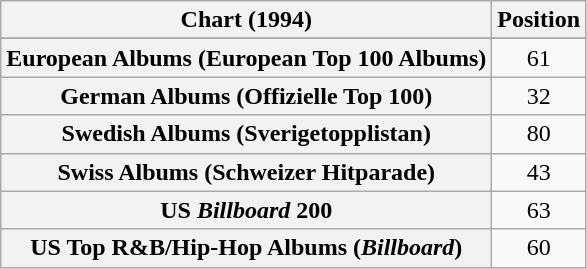<table class="wikitable plainrowheaders sortable" style="text-align:center">
<tr>
<th scope="col">Chart (1994)</th>
<th scope="col">Position</th>
</tr>
<tr>
</tr>
<tr>
<th scope="row">European Albums (European Top 100 Albums)</th>
<td>61</td>
</tr>
<tr>
<th scope="row">German Albums (Offizielle Top 100)</th>
<td>32</td>
</tr>
<tr>
<th scope="row">Swedish Albums (Sverigetopplistan)</th>
<td>80</td>
</tr>
<tr>
<th scope="row">Swiss Albums (Schweizer Hitparade)</th>
<td>43</td>
</tr>
<tr>
<th scope="row">US <em>Billboard</em> 200</th>
<td>63</td>
</tr>
<tr>
<th scope="row">US Top R&B/Hip-Hop Albums (<em>Billboard</em>)</th>
<td>60</td>
</tr>
</table>
